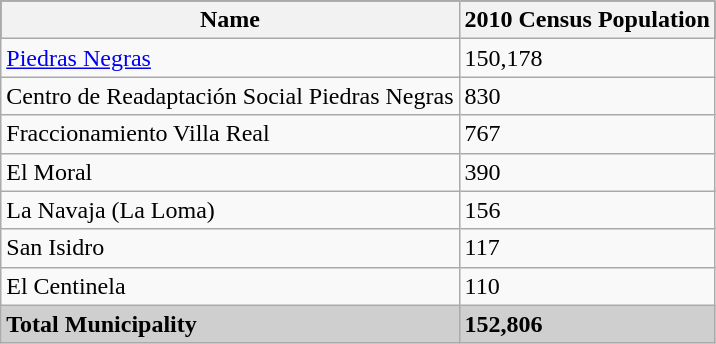<table class="wikitable">
<tr style="background:#000000; color:black;">
<th><strong>Name</strong></th>
<th><strong>2010 Census Population</strong></th>
</tr>
<tr>
<td><a href='#'>Piedras Negras</a></td>
<td>150,178</td>
</tr>
<tr>
<td>Centro de Readaptación Social Piedras Negras</td>
<td>830</td>
</tr>
<tr>
<td>Fraccionamiento Villa Real</td>
<td>767</td>
</tr>
<tr>
<td>El Moral</td>
<td>390</td>
</tr>
<tr>
<td>La Navaja (La Loma)</td>
<td>156</td>
</tr>
<tr>
<td>San Isidro</td>
<td>117</td>
</tr>
<tr>
<td>El Centinela</td>
<td>110</td>
</tr>
<tr style="background:#CFCFCF;">
<td><strong>Total Municipality</strong></td>
<td><strong>152,806</strong></td>
</tr>
</table>
